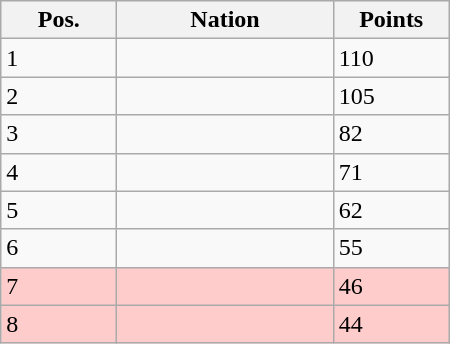<table class="wikitable gauche" cellspacing="1" style="width:300px;">
<tr style="text-align:center; background:#efefef;">
<th style="width:70px;">Pos.</th>
<th>Nation</th>
<th style="width:70px;">Points</th>
</tr>
<tr>
<td>1</td>
<td style="text-align:left;"></td>
<td>110</td>
</tr>
<tr>
<td>2</td>
<td style="text-align:left;"></td>
<td>105</td>
</tr>
<tr>
<td>3</td>
<td style="text-align:left;"></td>
<td>82</td>
</tr>
<tr>
<td>4</td>
<td style="text-align:left;"></td>
<td>71</td>
</tr>
<tr>
<td>5</td>
<td style="text-align:left;"></td>
<td>62</td>
</tr>
<tr>
<td>6</td>
<td style="text-align:left;"></td>
<td>55</td>
</tr>
<tr style="background:#ffcccc;">
<td>7</td>
<td style="text-align:left;"></td>
<td>46</td>
</tr>
<tr style="background:#ffcccc;">
<td>8</td>
<td style="text-align:left;"></td>
<td>44</td>
</tr>
</table>
